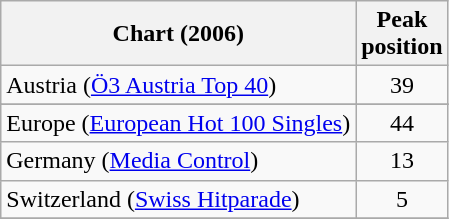<table class="wikitable sortable">
<tr>
<th>Chart (2006)</th>
<th align="center">Peak<br>position</th>
</tr>
<tr>
<td>Austria (<a href='#'>Ö3 Austria Top 40</a>)</td>
<td align="center">39</td>
</tr>
<tr>
</tr>
<tr>
<td>Europe (<a href='#'>European Hot 100 Singles</a>)</td>
<td align="center">44</td>
</tr>
<tr>
<td>Germany (<a href='#'>Media Control</a>)</td>
<td align="center">13</td>
</tr>
<tr>
<td>Switzerland (<a href='#'>Swiss Hitparade</a>)</td>
<td align="center">5</td>
</tr>
<tr>
</tr>
</table>
